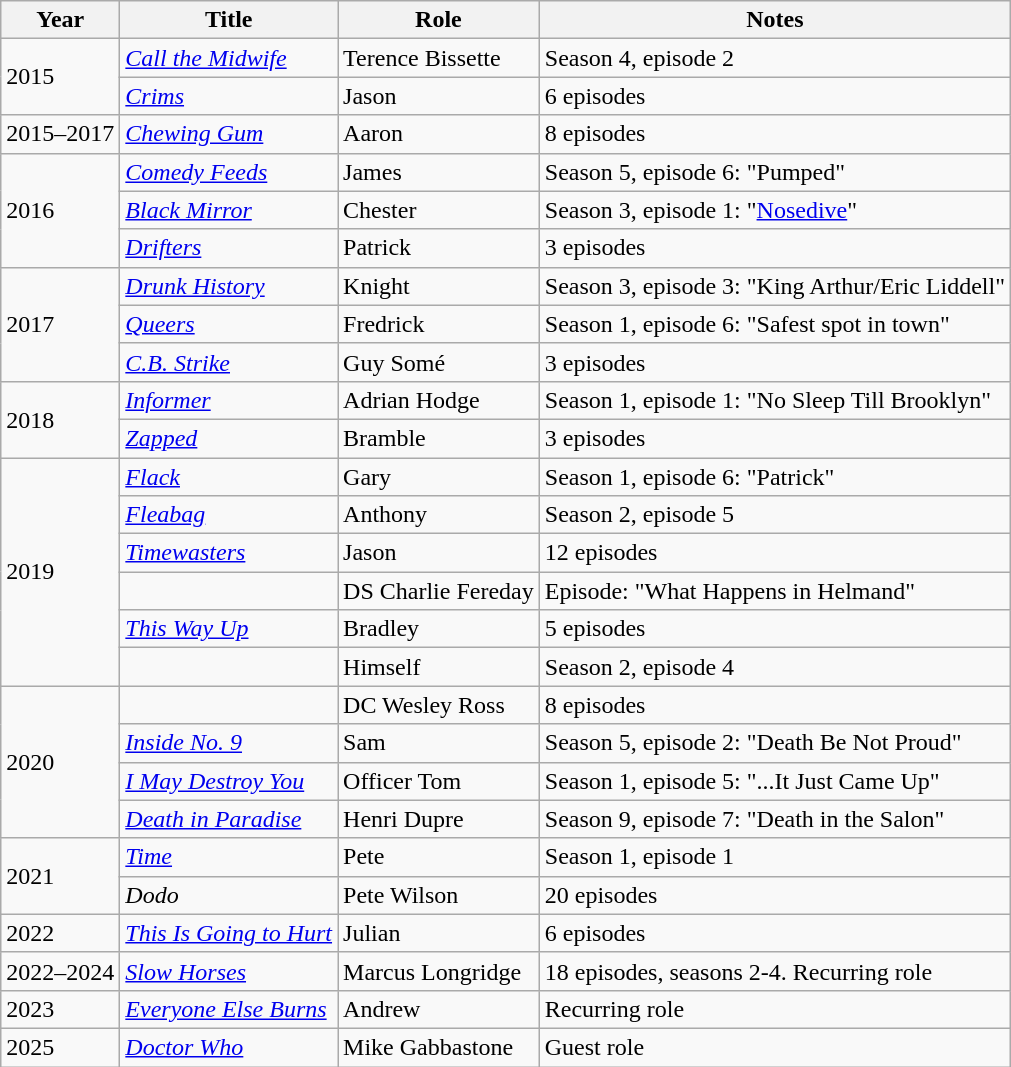<table class="wikitable sortable">
<tr>
<th>Year</th>
<th>Title</th>
<th>Role</th>
<th class="unsortable">Notes</th>
</tr>
<tr>
<td rowspan="2">2015</td>
<td><em><a href='#'>Call the Midwife</a></em></td>
<td>Terence Bissette</td>
<td>Season 4, episode 2</td>
</tr>
<tr>
<td><em><a href='#'>Crims</a></em></td>
<td>Jason</td>
<td>6 episodes</td>
</tr>
<tr>
<td>2015–2017</td>
<td><em><a href='#'>Chewing Gum</a></em></td>
<td>Aaron</td>
<td>8 episodes</td>
</tr>
<tr>
<td rowspan="3">2016</td>
<td><em><a href='#'>Comedy Feeds</a></em></td>
<td>James</td>
<td>Season 5, episode 6: "Pumped"</td>
</tr>
<tr>
<td><em><a href='#'>Black Mirror</a></em></td>
<td>Chester</td>
<td>Season 3, episode 1: "<a href='#'>Nosedive</a>"</td>
</tr>
<tr>
<td><em><a href='#'>Drifters</a></em></td>
<td>Patrick</td>
<td>3 episodes</td>
</tr>
<tr>
<td rowspan="3">2017</td>
<td><em><a href='#'>Drunk History</a></em></td>
<td>Knight</td>
<td>Season 3, episode 3: "King Arthur/Eric Liddell"</td>
</tr>
<tr>
<td><em><a href='#'>Queers</a></em></td>
<td>Fredrick</td>
<td>Season 1, episode 6: "Safest spot in town"</td>
</tr>
<tr>
<td><em><a href='#'>C.B. Strike</a></em></td>
<td>Guy Somé</td>
<td>3 episodes</td>
</tr>
<tr>
<td rowspan="2">2018</td>
<td><em><a href='#'>Informer</a></em></td>
<td>Adrian Hodge</td>
<td>Season 1, episode 1: "No Sleep Till Brooklyn"</td>
</tr>
<tr>
<td><em><a href='#'>Zapped</a></em></td>
<td>Bramble</td>
<td>3 episodes</td>
</tr>
<tr>
<td rowspan="6">2019</td>
<td><em><a href='#'>Flack</a></em></td>
<td>Gary</td>
<td>Season 1, episode 6: "Patrick"</td>
</tr>
<tr>
<td><em><a href='#'>Fleabag</a></em></td>
<td>Anthony</td>
<td>Season 2, episode 5</td>
</tr>
<tr>
<td><em><a href='#'>Timewasters</a></em></td>
<td>Jason</td>
<td>12 episodes</td>
</tr>
<tr>
<td><em></em></td>
<td>DS Charlie Fereday</td>
<td>Episode: "What Happens in Helmand"</td>
</tr>
<tr>
<td><em><a href='#'>This Way Up</a></em></td>
<td>Bradley</td>
<td>5 episodes</td>
</tr>
<tr>
<td><em></em></td>
<td>Himself</td>
<td>Season 2, episode 4</td>
</tr>
<tr>
<td rowspan="4">2020</td>
<td><em></em></td>
<td>DC Wesley Ross</td>
<td>8 episodes</td>
</tr>
<tr>
<td><em><a href='#'>Inside No. 9</a></em></td>
<td>Sam</td>
<td>Season 5, episode 2: "Death Be Not Proud"</td>
</tr>
<tr>
<td><em><a href='#'>I May Destroy You</a></em></td>
<td>Officer Tom</td>
<td>Season 1, episode 5: "...It Just Came Up"</td>
</tr>
<tr>
<td><em><a href='#'>Death in Paradise</a></em></td>
<td>Henri Dupre</td>
<td>Season 9, episode 7: "Death in the Salon"</td>
</tr>
<tr>
<td rowspan="2">2021</td>
<td><em><a href='#'>Time</a></em></td>
<td>Pete</td>
<td>Season 1, episode 1</td>
</tr>
<tr>
<td><em>Dodo</em></td>
<td>Pete Wilson</td>
<td>20 episodes</td>
</tr>
<tr>
<td>2022</td>
<td><em><a href='#'>This Is Going to Hurt</a></em></td>
<td>Julian</td>
<td>6 episodes</td>
</tr>
<tr>
<td>2022–2024</td>
<td><em><a href='#'>Slow Horses</a></em></td>
<td>Marcus Longridge</td>
<td>18 episodes, seasons 2-4. Recurring role</td>
</tr>
<tr>
<td>2023</td>
<td><em><a href='#'>Everyone Else Burns</a></em></td>
<td>Andrew</td>
<td>Recurring role</td>
</tr>
<tr>
<td>2025</td>
<td><em><a href='#'>Doctor Who</a></em></td>
<td>Mike Gabbastone</td>
<td>Guest role</td>
</tr>
</table>
